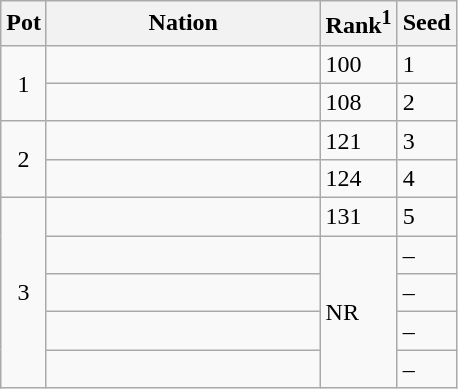<table class="wikitable">
<tr>
<th>Pot</th>
<th width="175">Nation</th>
<th>Rank<sup>1</sup></th>
<th>Seed</th>
</tr>
<tr>
<td rowspan=2 style="text-align:center;">1</td>
<td></td>
<td>100</td>
<td>1</td>
</tr>
<tr>
<td></td>
<td>108</td>
<td>2</td>
</tr>
<tr>
<td rowspan=2 style="text-align:center;">2</td>
<td></td>
<td>121</td>
<td>3</td>
</tr>
<tr>
<td></td>
<td>124</td>
<td>4</td>
</tr>
<tr>
<td rowspan=5 style="text-align:center;">3</td>
<td></td>
<td>131</td>
<td>5</td>
</tr>
<tr>
<td></td>
<td rowspan=4>NR</td>
<td>–</td>
</tr>
<tr>
<td></td>
<td>–</td>
</tr>
<tr>
<td></td>
<td>–</td>
</tr>
<tr>
<td></td>
<td>–</td>
</tr>
</table>
